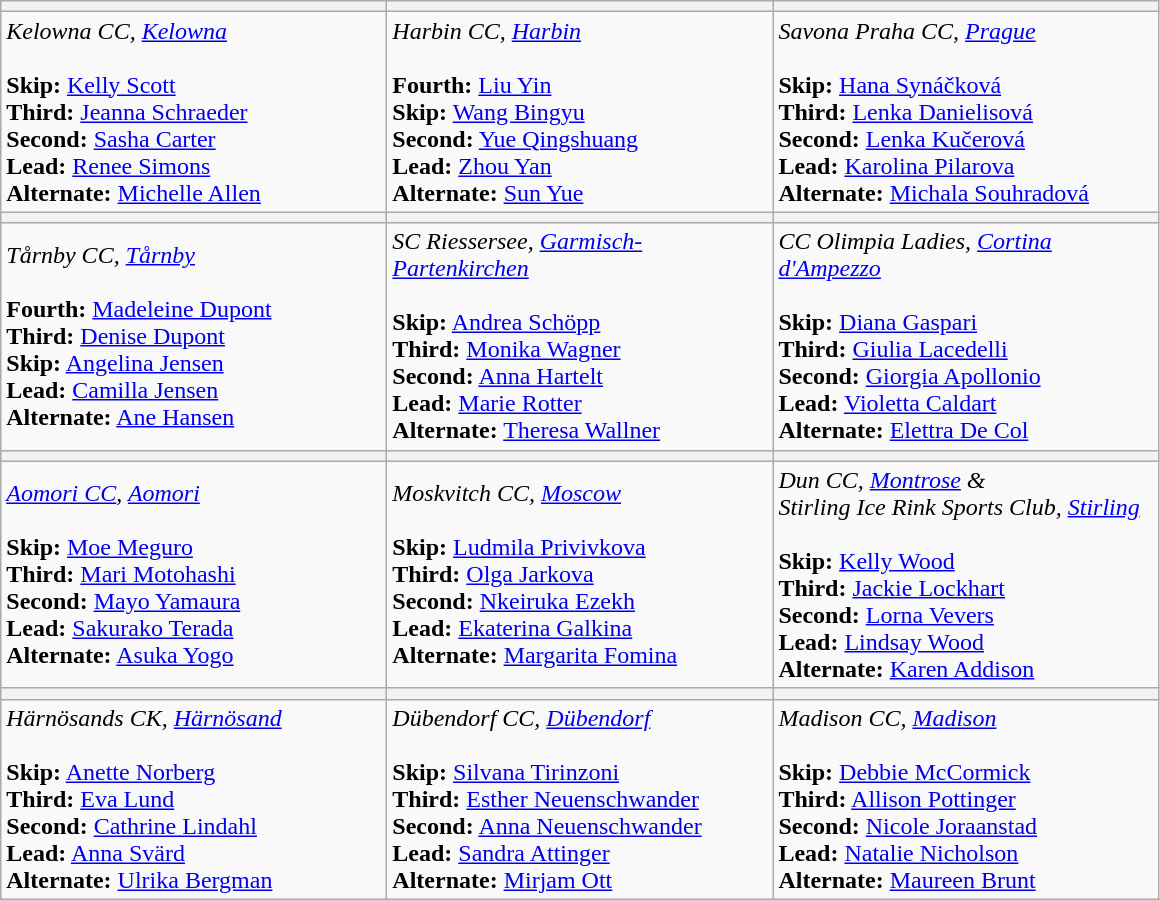<table class="wikitable">
<tr>
<th bgcolor="#efefef" width="250"></th>
<th bgcolor="#efefef" width="250"></th>
<th bgcolor="#efefef" width="250"></th>
</tr>
<tr>
<td><em>Kelowna CC, <a href='#'>Kelowna</a></em> <br><br><strong>Skip:</strong> <a href='#'>Kelly Scott</a> <br>
<strong>Third:</strong> <a href='#'>Jeanna Schraeder</a> <br>
<strong>Second:</strong> <a href='#'>Sasha Carter</a> <br>
<strong>Lead:</strong> <a href='#'>Renee Simons</a> <br>
<strong>Alternate:</strong> <a href='#'>Michelle Allen</a></td>
<td><em>Harbin CC, <a href='#'>Harbin</a></em> <br><br><strong>Fourth:</strong> <a href='#'>Liu Yin</a> <br>
<strong>Skip:</strong> <a href='#'>Wang Bingyu</a> <br>
<strong>Second:</strong> <a href='#'>Yue Qingshuang</a> <br>
<strong>Lead:</strong> <a href='#'>Zhou Yan</a> <br>
<strong>Alternate:</strong> <a href='#'>Sun Yue</a> <br></td>
<td><em>Savona Praha CC, <a href='#'>Prague</a></em> <br><br><strong>Skip:</strong>  <a href='#'>Hana Synáčková</a> <br>
<strong>Third:</strong> <a href='#'>Lenka Danielisová</a> <br>
<strong>Second:</strong> <a href='#'>Lenka Kučerová</a> <br>
<strong>Lead:</strong> <a href='#'>Karolina Pilarova</a> <br>
<strong>Alternate:</strong> <a href='#'>Michala Souhradová</a> <br></td>
</tr>
<tr>
<th bgcolor="#efefef" width="250"></th>
<th bgcolor="#efefef" width="250"></th>
<th bgcolor="#efefef" width="250"></th>
</tr>
<tr>
<td><em>Tårnby CC, <a href='#'>Tårnby</a></em> <br><br><strong>Fourth:</strong> <a href='#'>Madeleine Dupont</a> <br>
<strong>Third:</strong> <a href='#'>Denise Dupont</a> <br>
<strong>Skip:</strong> <a href='#'>Angelina Jensen</a> <br>
<strong>Lead:</strong> <a href='#'>Camilla Jensen</a> <br>
<strong>Alternate:</strong> <a href='#'>Ane Hansen</a> <br></td>
<td><em>SC Riessersee, <a href='#'>Garmisch-Partenkirchen</a></em> <br><br><strong>Skip:</strong> <a href='#'>Andrea Schöpp</a> <br>
<strong>Third:</strong> <a href='#'>Monika Wagner</a> <br>
<strong>Second:</strong> <a href='#'>Anna Hartelt</a> <br>
<strong>Lead:</strong> <a href='#'>Marie Rotter</a> <br>
<strong>Alternate:</strong> <a href='#'>Theresa Wallner</a></td>
<td><em>CC Olimpia Ladies, <a href='#'>Cortina d'Ampezzo</a></em> <br><br><strong>Skip:</strong> <a href='#'>Diana Gaspari</a> <br>
<strong>Third:</strong> <a href='#'>Giulia Lacedelli</a> <br>
<strong>Second:</strong> <a href='#'>Giorgia Apollonio</a> <br>
<strong>Lead:</strong> <a href='#'>Violetta Caldart</a> <br>
<strong>Alternate:</strong> <a href='#'>Elettra De Col</a></td>
</tr>
<tr>
<th bgcolor="#efefef" width="250"></th>
<th bgcolor="#efefef" width="250"></th>
<th bgcolor="#efefef" width="250"></th>
</tr>
<tr>
<td><em><a href='#'>Aomori CC</a>, <a href='#'>Aomori</a></em> <br><br><strong>Skip:</strong> <a href='#'>Moe Meguro</a> <br>
<strong>Third:</strong> <a href='#'>Mari Motohashi</a> <br>
<strong>Second:</strong> <a href='#'>Mayo Yamaura</a> <br>
<strong>Lead:</strong> <a href='#'>Sakurako Terada</a> <br>
<strong>Alternate:</strong> <a href='#'>Asuka Yogo</a></td>
<td><em>Moskvitch CC, <a href='#'>Moscow</a></em><br><br><strong>Skip:</strong> <a href='#'>Ludmila Privivkova</a> <br>
<strong>Third:</strong> <a href='#'>Olga Jarkova</a> <br>
<strong>Second:</strong> <a href='#'>Nkeiruka Ezekh</a> <br>
<strong>Lead:</strong> <a href='#'>Ekaterina Galkina</a> <br>
<strong>Alternate:</strong> <a href='#'>Margarita Fomina</a></td>
<td><em>Dun CC, <a href='#'>Montrose</a> & <br>Stirling Ice Rink Sports Club, <a href='#'>Stirling</a>  </em> <br><br><strong>Skip:</strong> <a href='#'>Kelly Wood</a> <br>
<strong>Third:</strong> <a href='#'>Jackie Lockhart</a> <br>
<strong>Second:</strong> <a href='#'>Lorna Vevers</a> <br>
<strong>Lead:</strong> <a href='#'>Lindsay Wood</a> <br>
<strong>Alternate:</strong> <a href='#'>Karen Addison</a></td>
</tr>
<tr>
<th bgcolor="#efefef" width="250"></th>
<th bgcolor="#efefef" width="250"></th>
<th bgcolor="#efefef" width="250"></th>
</tr>
<tr>
<td><em>Härnösands CK, <a href='#'>Härnösand</a></em> <br><br><strong>Skip:</strong> <a href='#'>Anette Norberg</a> <br>
<strong>Third:</strong> <a href='#'>Eva Lund</a> <br>
<strong>Second:</strong> <a href='#'>Cathrine Lindahl</a> <br>
<strong>Lead:</strong> <a href='#'>Anna Svärd</a>  <br>
<strong>Alternate:</strong> <a href='#'>Ulrika Bergman</a></td>
<td><em>Dübendorf CC, <a href='#'>Dübendorf</a></em><br><br><strong>Skip:</strong> <a href='#'>Silvana Tirinzoni</a> <br>
<strong>Third:</strong> <a href='#'>Esther Neuenschwander</a> <br>
<strong>Second:</strong> <a href='#'>Anna Neuenschwander</a> <br>
<strong>Lead:</strong> <a href='#'>Sandra Attinger</a> <br>
<strong>Alternate:</strong> <a href='#'>Mirjam Ott</a></td>
<td><em>Madison CC, <a href='#'>Madison</a></em> <br><br><strong>Skip:</strong> <a href='#'>Debbie McCormick</a> <br>
<strong>Third:</strong> <a href='#'>Allison Pottinger</a> <br>
<strong>Second:</strong> <a href='#'>Nicole Joraanstad</a> <br>
<strong>Lead:</strong> <a href='#'>Natalie Nicholson</a> <br>
<strong>Alternate:</strong> <a href='#'>Maureen Brunt</a></td>
</tr>
</table>
